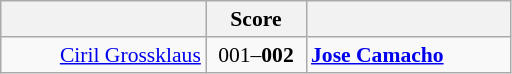<table class="wikitable" style="text-align: center; font-size:90% ">
<tr>
<th align="right" width="130"></th>
<th width="60">Score</th>
<th align="left" width="130"></th>
</tr>
<tr>
<td align=right><a href='#'>Ciril Grossklaus</a> </td>
<td align=center>001–<strong>002</strong></td>
<td align=left> <strong><a href='#'>Jose Camacho</a></strong></td>
</tr>
</table>
